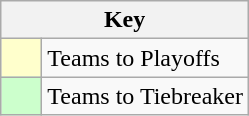<table class="wikitable" style="text-align: center;">
<tr>
<th colspan=2>Key</th>
</tr>
<tr>
<td style="background:#ffffcc; width:20px;"></td>
<td align=left>Teams to Playoffs</td>
</tr>
<tr>
<td style="background:#ccffcc; width:20px;"></td>
<td align=left>Teams to Tiebreaker</td>
</tr>
</table>
